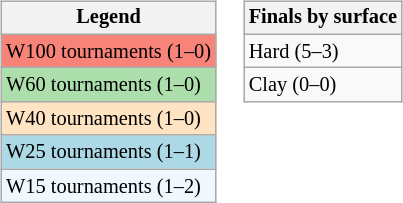<table>
<tr valign=top>
<td><br><table class=wikitable style="font-size:85%">
<tr>
<th>Legend</th>
</tr>
<tr style="background:#f88379;">
<td>W100 tournaments (1–0)</td>
</tr>
<tr style="background:#addfad;">
<td>W60 tournaments (1–0)</td>
</tr>
<tr style="background:#ffe4c4;">
<td>W40 tournaments (1–0)</td>
</tr>
<tr style="background:lightblue;">
<td>W25 tournaments (1–1)</td>
</tr>
<tr style="background:#f0f8ff;">
<td>W15 tournaments (1–2)</td>
</tr>
</table>
</td>
<td><br><table class="wikitable" style="font-size:85%">
<tr>
<th>Finals by surface</th>
</tr>
<tr>
<td>Hard (5–3)</td>
</tr>
<tr>
<td>Clay (0–0)</td>
</tr>
</table>
</td>
</tr>
</table>
